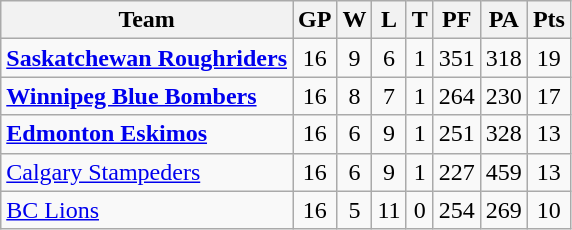<table class="wikitable">
<tr>
<th>Team</th>
<th>GP</th>
<th>W</th>
<th>L</th>
<th>T</th>
<th>PF</th>
<th>PA</th>
<th>Pts</th>
</tr>
<tr align="center">
<td align="left"><strong><a href='#'>Saskatchewan Roughriders</a></strong></td>
<td>16</td>
<td>9</td>
<td>6</td>
<td>1</td>
<td>351</td>
<td>318</td>
<td>19</td>
</tr>
<tr align="center">
<td align="left"><strong><a href='#'>Winnipeg Blue Bombers</a></strong></td>
<td>16</td>
<td>8</td>
<td>7</td>
<td>1</td>
<td>264</td>
<td>230</td>
<td>17</td>
</tr>
<tr align="center">
<td align="left"><strong><a href='#'>Edmonton Eskimos</a></strong></td>
<td>16</td>
<td>6</td>
<td>9</td>
<td>1</td>
<td>251</td>
<td>328</td>
<td>13</td>
</tr>
<tr align="center">
<td align="left"><a href='#'>Calgary Stampeders</a></td>
<td>16</td>
<td>6</td>
<td>9</td>
<td>1</td>
<td>227</td>
<td>459</td>
<td>13</td>
</tr>
<tr align="center">
<td align="left"><a href='#'>BC Lions</a></td>
<td>16</td>
<td>5</td>
<td>11</td>
<td>0</td>
<td>254</td>
<td>269</td>
<td>10</td>
</tr>
</table>
